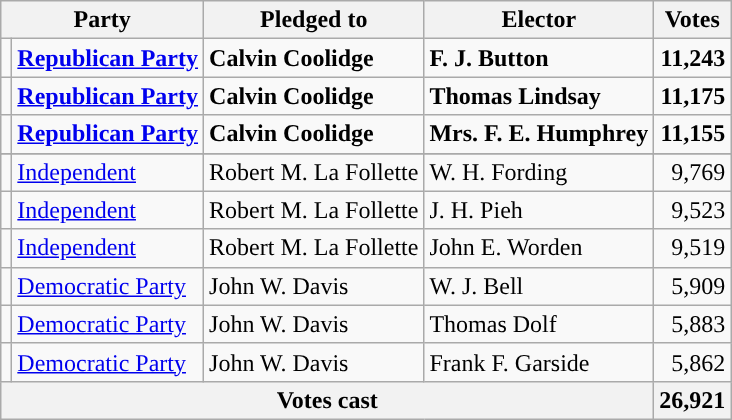<table class="wikitable">
<tr>
<th colspan=2>Party</th>
<th>Pledged to</th>
<th>Elector</th>
<th>Votes</th>
</tr>
<tr style="font-weight:bold">
<td></td>
<td><a href='#'>Republican Party</a></td>
<td>Calvin Coolidge</td>
<td>F. J. Button</td>
<td align="right">11,243</td>
</tr>
<tr style="font-weight:bold">
<td></td>
<td><a href='#'>Republican Party</a></td>
<td>Calvin Coolidge</td>
<td>Thomas Lindsay</td>
<td align="right">11,175</td>
</tr>
<tr style="font-weight:bold">
<td></td>
<td><a href='#'>Republican Party</a></td>
<td>Calvin Coolidge</td>
<td>Mrs. F. E. Humphrey</td>
<td align="right">11,155</td>
</tr>
<tr style="font-weight:bold">
</tr>
<tr>
<td></td>
<td><a href='#'>Independent</a></td>
<td>Robert M. La Follette</td>
<td>W. H. Fording</td>
<td align="right">9,769</td>
</tr>
<tr>
<td></td>
<td><a href='#'>Independent</a></td>
<td>Robert M. La Follette</td>
<td>J. H. Pieh</td>
<td align="right">9,523</td>
</tr>
<tr>
<td></td>
<td><a href='#'>Independent</a></td>
<td>Robert M. La Follette</td>
<td>John E. Worden</td>
<td align="right">9,519</td>
</tr>
<tr>
<td></td>
<td><a href='#'>Democratic Party</a></td>
<td>John W. Davis</td>
<td>W. J. Bell</td>
<td align="right">5,909</td>
</tr>
<tr>
<td></td>
<td><a href='#'>Democratic Party</a></td>
<td>John W. Davis</td>
<td>Thomas Dolf</td>
<td align="right">5,883</td>
</tr>
<tr>
<td></td>
<td><a href='#'>Democratic Party</a></td>
<td>John W. Davis</td>
<td>Frank F. Garside</td>
<td align="right">5,862</td>
</tr>
<tr>
<th colspan="4">Votes cast</th>
<th>26,921</th>
</tr>
</table>
